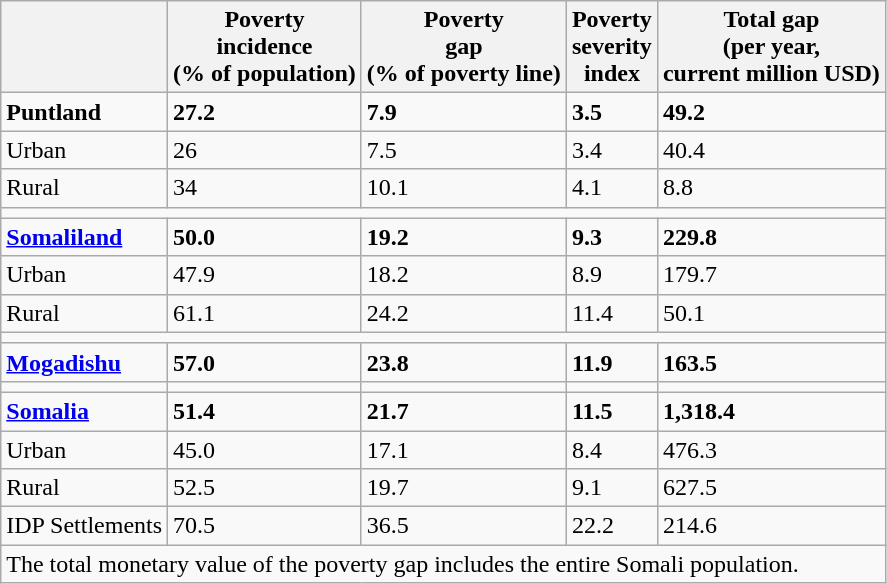<table class="wikitable">
<tr>
<th></th>
<th>Poverty<br>incidence<br>(% of population)</th>
<th>Poverty<br>gap<br>(% of poverty line)</th>
<th>Poverty<br>severity<br>index</th>
<th>Total gap<br>(per year,<br>current million USD)</th>
</tr>
<tr>
<td><strong>Puntland</strong></td>
<td><strong>27.2</strong></td>
<td><strong>7.9</strong></td>
<td><strong>3.5</strong></td>
<td><strong>49.2</strong></td>
</tr>
<tr>
<td>Urban</td>
<td>26</td>
<td>7.5</td>
<td>3.4</td>
<td>40.4</td>
</tr>
<tr>
<td>Rural</td>
<td>34</td>
<td>10.1</td>
<td>4.1</td>
<td>8.8</td>
</tr>
<tr>
<td colspan="5"></td>
</tr>
<tr>
<td><strong><a href='#'>Somaliland</a></strong></td>
<td><strong>50.0</strong></td>
<td><strong>19.2</strong></td>
<td><strong>9.3</strong></td>
<td><strong>229.8</strong></td>
</tr>
<tr>
<td>Urban</td>
<td>47.9</td>
<td>18.2</td>
<td>8.9</td>
<td>179.7</td>
</tr>
<tr>
<td>Rural</td>
<td>61.1</td>
<td>24.2</td>
<td>11.4</td>
<td>50.1</td>
</tr>
<tr>
<td colspan="5"></td>
</tr>
<tr>
<td><strong><a href='#'>Mogadishu</a></strong></td>
<td><strong>57.0</strong></td>
<td><strong>23.8</strong></td>
<td><strong>11.9</strong></td>
<td><strong>163.5</strong></td>
</tr>
<tr>
<td></td>
<td></td>
<td></td>
<td></td>
<td></td>
</tr>
<tr>
<td><strong><a href='#'>Somalia</a></strong></td>
<td><strong>51.4</strong></td>
<td><strong>21.7</strong></td>
<td><strong>11.5</strong></td>
<td><strong>1,318.4</strong></td>
</tr>
<tr>
<td>Urban</td>
<td>45.0</td>
<td>17.1</td>
<td>8.4</td>
<td>476.3</td>
</tr>
<tr>
<td>Rural</td>
<td>52.5</td>
<td>19.7</td>
<td>9.1</td>
<td>627.5</td>
</tr>
<tr>
<td>IDP Settlements</td>
<td>70.5</td>
<td>36.5</td>
<td>22.2</td>
<td>214.6</td>
</tr>
<tr>
<td colspan="5">The total monetary value of the poverty gap includes the entire Somali population.</td>
</tr>
</table>
